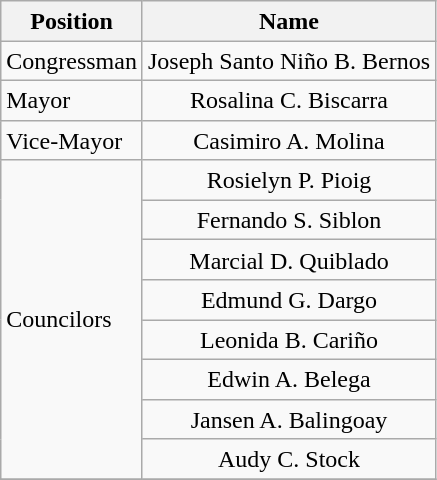<table class="wikitable" style="line-height:1.20em; font-size:100%;">
<tr>
<th>Position</th>
<th>Name</th>
</tr>
<tr>
<td>Congressman</td>
<td style="text-align:center;">Joseph Santo Niño B. Bernos</td>
</tr>
<tr>
<td>Mayor</td>
<td style="text-align:center;">Rosalina C. Biscarra</td>
</tr>
<tr>
<td>Vice-Mayor</td>
<td style="text-align:center;">Casimiro A. Molina</td>
</tr>
<tr>
<td rowspan=8>Councilors</td>
<td style="text-align:center;">Rosielyn P. Pioig</td>
</tr>
<tr>
<td style="text-align:center;">Fernando S. Siblon</td>
</tr>
<tr>
<td style="text-align:center;">Marcial D. Quiblado</td>
</tr>
<tr>
<td style="text-align:center;">Edmund G. Dargo</td>
</tr>
<tr>
<td style="text-align:center;">Leonida B. Cariño</td>
</tr>
<tr>
<td style="text-align:center;">Edwin A. Belega</td>
</tr>
<tr>
<td style="text-align:center;">Jansen A. Balingoay</td>
</tr>
<tr>
<td style="text-align:center;">Audy C. Stock</td>
</tr>
<tr>
</tr>
</table>
